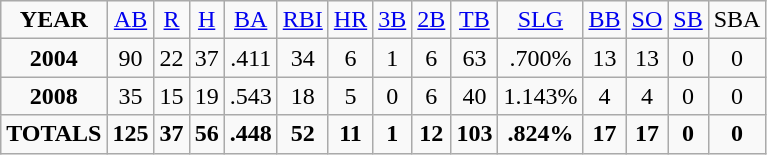<table class="wikitable">
<tr align=center>
<td><strong>YEAR</strong></td>
<td><a href='#'>AB</a></td>
<td><a href='#'>R</a></td>
<td><a href='#'>H</a></td>
<td><a href='#'>BA</a></td>
<td><a href='#'>RBI</a></td>
<td><a href='#'>HR</a></td>
<td><a href='#'>3B</a></td>
<td><a href='#'>2B</a></td>
<td><a href='#'>TB</a></td>
<td><a href='#'>SLG</a></td>
<td><a href='#'>BB</a></td>
<td><a href='#'>SO</a></td>
<td><a href='#'>SB</a></td>
<td>SBA</td>
</tr>
<tr align=center>
<td><strong>2004</strong></td>
<td>90</td>
<td>22</td>
<td>37</td>
<td>.411</td>
<td>34</td>
<td>6</td>
<td>1</td>
<td>6</td>
<td>63</td>
<td>.700%</td>
<td>13</td>
<td>13</td>
<td>0</td>
<td>0</td>
</tr>
<tr align=center>
<td><strong>2008</strong></td>
<td>35</td>
<td>15</td>
<td>19</td>
<td>.543</td>
<td>18</td>
<td>5</td>
<td>0</td>
<td>6</td>
<td>40</td>
<td>1.143%</td>
<td>4</td>
<td>4</td>
<td>0</td>
<td>0</td>
</tr>
<tr align=center>
<td><strong>TOTALS</strong></td>
<td><strong>125</strong></td>
<td><strong>37</strong></td>
<td><strong>56</strong></td>
<td><strong>.448</strong></td>
<td><strong>52</strong></td>
<td><strong>11</strong></td>
<td><strong>1</strong></td>
<td><strong>12</strong></td>
<td><strong>103</strong></td>
<td><strong>.824%</strong></td>
<td><strong>17</strong></td>
<td><strong>17</strong></td>
<td><strong>0</strong></td>
<td><strong>0</strong></td>
</tr>
</table>
